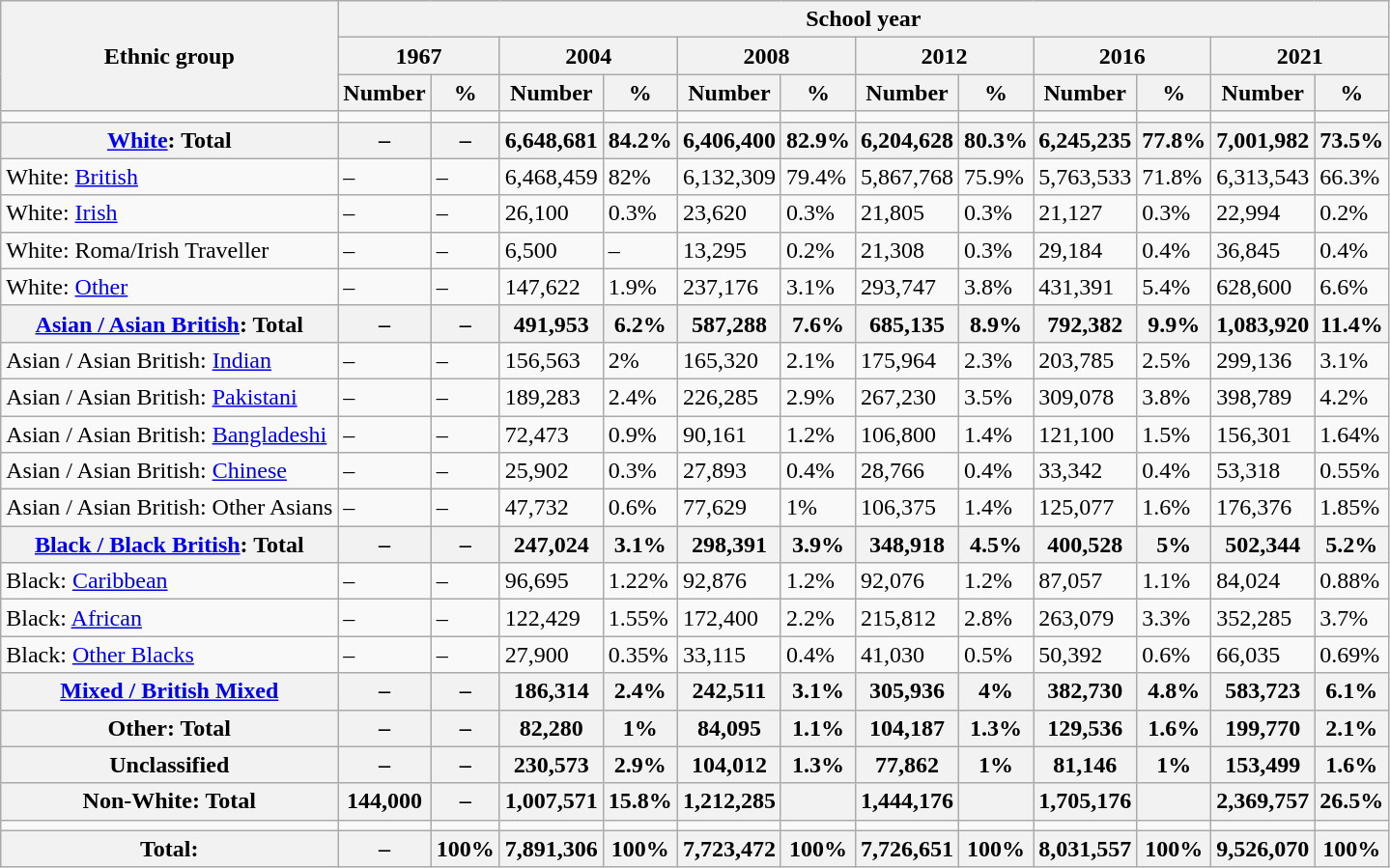<table class="wikitable">
<tr>
<th rowspan="3">Ethnic group</th>
<th colspan="12">School year</th>
</tr>
<tr>
<th colspan="2">1967</th>
<th colspan="2">2004</th>
<th colspan="2">2008</th>
<th colspan="2">2012</th>
<th colspan="2">2016</th>
<th colspan="2">2021</th>
</tr>
<tr>
<th>Number</th>
<th>%</th>
<th>Number</th>
<th>%</th>
<th>Number</th>
<th>%</th>
<th>Number</th>
<th>%</th>
<th>Number</th>
<th>%</th>
<th>Number</th>
<th>%</th>
</tr>
<tr>
<td></td>
<td></td>
<td></td>
<td></td>
<td></td>
<td></td>
<td></td>
<td></td>
<td></td>
<td></td>
<td></td>
<td></td>
<td></td>
</tr>
<tr>
<th><a href='#'>White</a>: Total</th>
<th>–</th>
<th>–</th>
<th>6,648,681</th>
<th>84.2%</th>
<th>6,406,400</th>
<th>82.9%</th>
<th>6,204,628</th>
<th>80.3%</th>
<th>6,245,235</th>
<th>77.8%</th>
<th>7,001,982</th>
<th>73.5%</th>
</tr>
<tr>
<td>White: <a href='#'>British</a></td>
<td>–</td>
<td>–</td>
<td>6,468,459</td>
<td>82%</td>
<td>6,132,309</td>
<td>79.4%</td>
<td>5,867,768</td>
<td>75.9%</td>
<td>5,763,533</td>
<td>71.8%</td>
<td>6,313,543</td>
<td>66.3%</td>
</tr>
<tr>
<td>White: <a href='#'>Irish</a></td>
<td>–</td>
<td>–</td>
<td>26,100</td>
<td>0.3%</td>
<td>23,620</td>
<td>0.3%</td>
<td>21,805</td>
<td>0.3%</td>
<td>21,127</td>
<td>0.3%</td>
<td>22,994</td>
<td>0.2%</td>
</tr>
<tr>
<td>White: Roma/Irish Traveller</td>
<td>–</td>
<td>–</td>
<td>6,500</td>
<td>–</td>
<td>13,295</td>
<td>0.2%</td>
<td>21,308</td>
<td>0.3%</td>
<td>29,184</td>
<td>0.4%</td>
<td>36,845</td>
<td>0.4%</td>
</tr>
<tr>
<td>White: <a href='#'>Other</a></td>
<td>–</td>
<td>–</td>
<td>147,622</td>
<td>1.9%</td>
<td>237,176</td>
<td>3.1%</td>
<td>293,747</td>
<td>3.8%</td>
<td>431,391</td>
<td>5.4%</td>
<td>628,600</td>
<td>6.6%</td>
</tr>
<tr>
<th><a href='#'>Asian / Asian British</a>: Total</th>
<th>–</th>
<th>–</th>
<th>491,953</th>
<th>6.2%</th>
<th>587,288</th>
<th>7.6%</th>
<th>685,135</th>
<th>8.9%</th>
<th>792,382</th>
<th>9.9%</th>
<th>1,083,920</th>
<th>11.4%</th>
</tr>
<tr>
<td>Asian / Asian British: <a href='#'>Indian</a></td>
<td>–</td>
<td>–</td>
<td>156,563</td>
<td>2%</td>
<td>165,320</td>
<td>2.1%</td>
<td>175,964</td>
<td>2.3%</td>
<td>203,785</td>
<td>2.5%</td>
<td>299,136</td>
<td>3.1%</td>
</tr>
<tr>
<td>Asian / Asian British: <a href='#'>Pakistani</a></td>
<td>–</td>
<td>–</td>
<td>189,283</td>
<td>2.4%</td>
<td>226,285</td>
<td>2.9%</td>
<td>267,230</td>
<td>3.5%</td>
<td>309,078</td>
<td>3.8%</td>
<td>398,789</td>
<td>4.2%</td>
</tr>
<tr>
<td>Asian / Asian British: <a href='#'>Bangladeshi</a></td>
<td>–</td>
<td>–</td>
<td>72,473</td>
<td>0.9%</td>
<td>90,161</td>
<td>1.2%</td>
<td>106,800</td>
<td>1.4%</td>
<td>121,100</td>
<td>1.5%</td>
<td>156,301</td>
<td>1.64%</td>
</tr>
<tr>
<td>Asian / Asian British: <a href='#'>Chinese</a></td>
<td>–</td>
<td>–</td>
<td>25,902</td>
<td>0.3%</td>
<td>27,893</td>
<td>0.4%</td>
<td>28,766</td>
<td>0.4%</td>
<td>33,342</td>
<td>0.4%</td>
<td>53,318</td>
<td>0.55%</td>
</tr>
<tr>
<td>Asian / Asian British: Other Asians</td>
<td>–</td>
<td>–</td>
<td>47,732</td>
<td>0.6%</td>
<td>77,629</td>
<td>1%</td>
<td>106,375</td>
<td>1.4%</td>
<td>125,077</td>
<td>1.6%</td>
<td>176,376</td>
<td>1.85%</td>
</tr>
<tr>
<th><a href='#'>Black / Black British</a>: Total</th>
<th>–</th>
<th>–</th>
<th>247,024</th>
<th>3.1%</th>
<th>298,391</th>
<th>3.9%</th>
<th>348,918</th>
<th>4.5%</th>
<th>400,528</th>
<th>5%</th>
<th>502,344</th>
<th>5.2%</th>
</tr>
<tr>
<td>Black: <a href='#'>Caribbean</a></td>
<td>–</td>
<td>–</td>
<td>96,695</td>
<td>1.22%</td>
<td>92,876</td>
<td>1.2%</td>
<td>92,076</td>
<td>1.2%</td>
<td>87,057</td>
<td>1.1%</td>
<td>84,024</td>
<td>0.88%</td>
</tr>
<tr>
<td>Black: <a href='#'>African</a></td>
<td>–</td>
<td>–</td>
<td>122,429</td>
<td>1.55%</td>
<td>172,400</td>
<td>2.2%</td>
<td>215,812</td>
<td>2.8%</td>
<td>263,079</td>
<td>3.3%</td>
<td>352,285</td>
<td>3.7%</td>
</tr>
<tr>
<td>Black: <a href='#'>Other Blacks</a></td>
<td>–</td>
<td>–</td>
<td>27,900</td>
<td>0.35%</td>
<td>33,115</td>
<td>0.4%</td>
<td>41,030</td>
<td>0.5%</td>
<td>50,392</td>
<td>0.6%</td>
<td>66,035</td>
<td>0.69%</td>
</tr>
<tr>
<th><a href='#'>Mixed / British Mixed</a></th>
<th>–</th>
<th>–</th>
<th>186,314</th>
<th>2.4%</th>
<th>242,511</th>
<th>3.1%</th>
<th>305,936</th>
<th>4%</th>
<th>382,730</th>
<th>4.8%</th>
<th>583,723</th>
<th>6.1%</th>
</tr>
<tr>
<th>Other: Total</th>
<th>–</th>
<th>–</th>
<th>82,280</th>
<th>1%</th>
<th>84,095</th>
<th>1.1%</th>
<th>104,187</th>
<th>1.3%</th>
<th>129,536</th>
<th>1.6%</th>
<th>199,770</th>
<th>2.1%</th>
</tr>
<tr>
<th>Unclassified</th>
<th>–</th>
<th>–</th>
<th>230,573</th>
<th>2.9%</th>
<th>104,012</th>
<th>1.3%</th>
<th>77,862</th>
<th>1%</th>
<th>81,146</th>
<th>1%</th>
<th>153,499</th>
<th>1.6%</th>
</tr>
<tr>
<th>Non-White: Total</th>
<th>144,000</th>
<th>–</th>
<th>1,007,571</th>
<th>15.8%</th>
<th>1,212,285</th>
<th></th>
<th>1,444,176</th>
<th></th>
<th>1,705,176</th>
<th></th>
<th>2,369,757</th>
<th>26.5%</th>
</tr>
<tr>
<td></td>
<td></td>
<td></td>
<td></td>
<td></td>
<td></td>
<td></td>
<td></td>
<td></td>
<td></td>
<td></td>
<td></td>
<td></td>
</tr>
<tr>
<th>Total:</th>
<th>–</th>
<th>100%</th>
<th>7,891,306</th>
<th>100%</th>
<th>7,723,472</th>
<th>100%</th>
<th>7,726,651</th>
<th>100%</th>
<th>8,031,557</th>
<th>100%</th>
<th>9,526,070</th>
<th>100%</th>
</tr>
</table>
